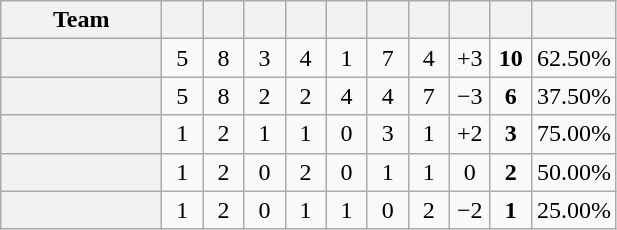<table class="wikitable plainrowheaders sortable" style="text-align: center;">
<tr>
<th width=100>Team</th>
<th width=20></th>
<th width=20></th>
<th width=20></th>
<th width=20></th>
<th width=20></th>
<th width=20></th>
<th width=20></th>
<th width=20></th>
<th width=20></th>
<th width=20></th>
</tr>
<tr>
<th scope=row></th>
<td>5</td>
<td>8</td>
<td>3</td>
<td>4</td>
<td>1</td>
<td>7</td>
<td>4</td>
<td>+3</td>
<td><strong>10</strong></td>
<td>62.50%</td>
</tr>
<tr>
<th scope=row></th>
<td>5</td>
<td>8</td>
<td>2</td>
<td>2</td>
<td>4</td>
<td>4</td>
<td>7</td>
<td>−3</td>
<td><strong>6</strong></td>
<td>37.50%</td>
</tr>
<tr>
<th scope=row></th>
<td>1</td>
<td>2</td>
<td>1</td>
<td>1</td>
<td>0</td>
<td>3</td>
<td>1</td>
<td>+2</td>
<td><strong>3</strong></td>
<td>75.00%</td>
</tr>
<tr>
<th scope=row></th>
<td>1</td>
<td>2</td>
<td>0</td>
<td>2</td>
<td>0</td>
<td>1</td>
<td>1</td>
<td>0</td>
<td><strong>2</strong></td>
<td>50.00%</td>
</tr>
<tr>
<th scope=row></th>
<td>1</td>
<td>2</td>
<td>0</td>
<td>1</td>
<td>1</td>
<td>0</td>
<td>2</td>
<td>−2</td>
<td><strong>1</strong></td>
<td>25.00%</td>
</tr>
</table>
